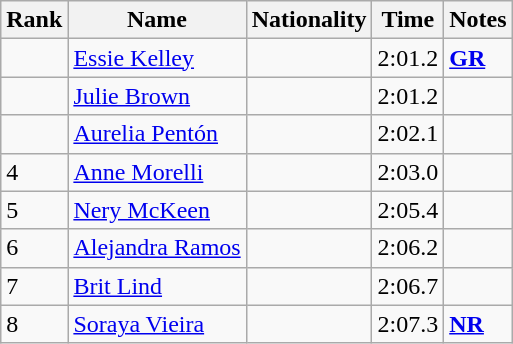<table class="wikitable sortable">
<tr>
<th>Rank</th>
<th>Name</th>
<th>Nationality</th>
<th>Time</th>
<th>Notes</th>
</tr>
<tr>
<td></td>
<td><a href='#'>Essie Kelley</a></td>
<td></td>
<td>2:01.2</td>
<td><strong><a href='#'>GR</a></strong></td>
</tr>
<tr>
<td></td>
<td><a href='#'>Julie Brown</a></td>
<td></td>
<td>2:01.2</td>
<td></td>
</tr>
<tr>
<td></td>
<td><a href='#'>Aurelia Pentón</a></td>
<td></td>
<td>2:02.1</td>
<td></td>
</tr>
<tr>
<td>4</td>
<td><a href='#'>Anne Morelli</a></td>
<td></td>
<td>2:03.0</td>
<td></td>
</tr>
<tr>
<td>5</td>
<td><a href='#'>Nery McKeen</a></td>
<td></td>
<td>2:05.4</td>
<td></td>
</tr>
<tr>
<td>6</td>
<td><a href='#'>Alejandra Ramos</a></td>
<td></td>
<td>2:06.2</td>
<td></td>
</tr>
<tr>
<td>7</td>
<td><a href='#'>Brit Lind</a></td>
<td></td>
<td>2:06.7</td>
<td></td>
</tr>
<tr>
<td>8</td>
<td><a href='#'>Soraya Vieira</a></td>
<td></td>
<td>2:07.3</td>
<td><strong><a href='#'>NR</a></strong></td>
</tr>
</table>
